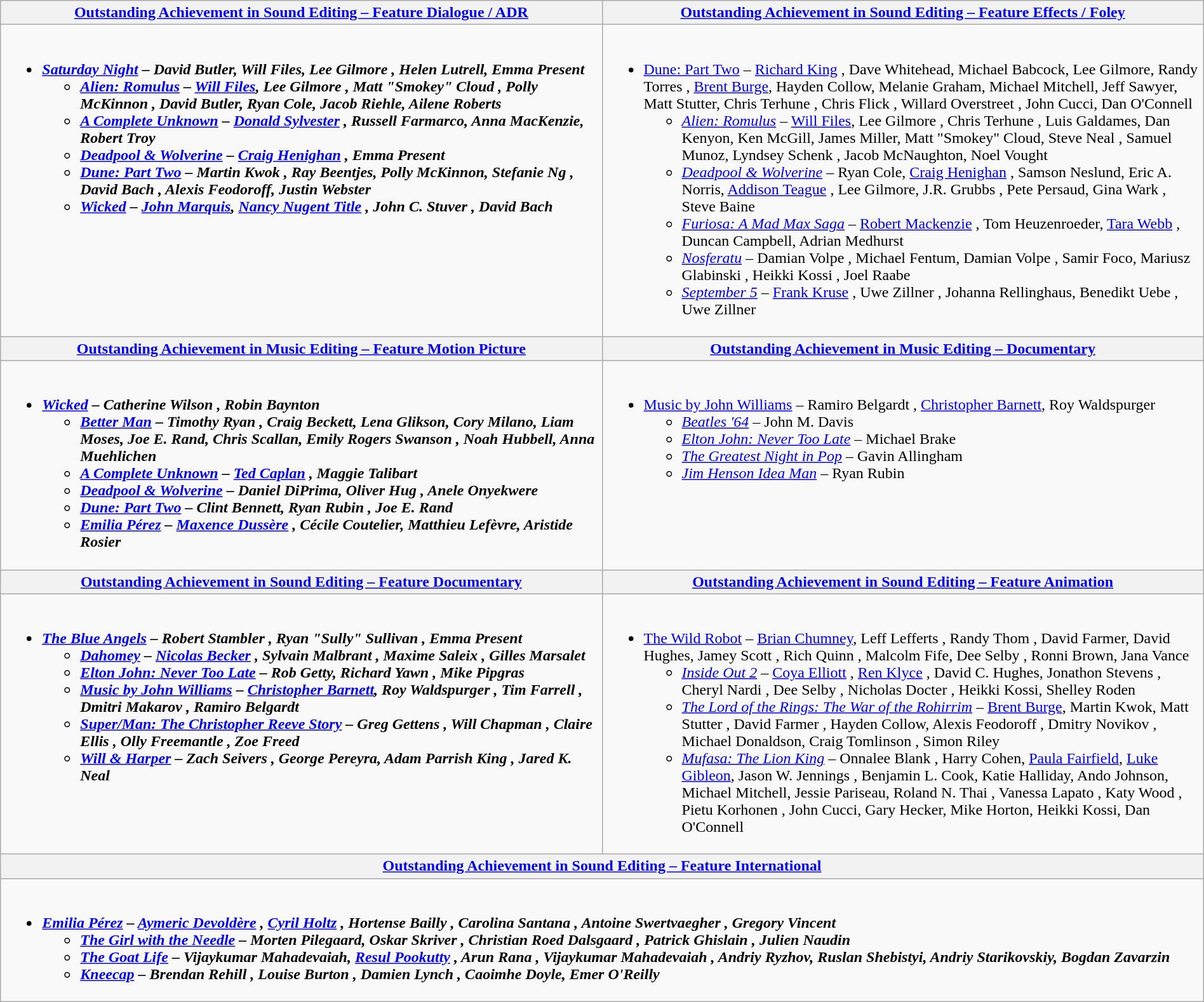<table class=wikitable style="width:100%">
<tr>
<th style="width:50%"><a href='#'>Outstanding Achievement in Sound Editing – Feature Dialogue / ADR</a></th>
<th style="width:50%"><a href='#'>Outstanding Achievement in Sound Editing – Feature Effects / Foley</a></th>
</tr>
<tr>
<td valign="top"><br><ul><li><strong><em><a href='#'>Saturday Night</a><em> – David Butler, Will Files, Lee Gilmore , Helen Lutrell, Emma Present <strong><ul><li></em><a href='#'>Alien: Romulus</a><em> – <a href='#'>Will Files</a>, Lee Gilmore , Matt "Smokey" Cloud , Polly McKinnon , David Butler, Ryan Cole, Jacob Riehle, Ailene Roberts </li><li></em><a href='#'>A Complete Unknown</a><em> – <a href='#'>Donald Sylvester</a> , Russell Farmarco, Anna MacKenzie, Robert Troy </li><li></em><a href='#'>Deadpool & Wolverine</a><em> – <a href='#'>Craig Henighan</a> , Emma Present </li><li></em><a href='#'>Dune: Part Two</a><em> – Martin Kwok , Ray Beentjes, Polly McKinnon, Stefanie Ng , David Bach , Alexis Feodoroff, Justin Webster </li><li></em><a href='#'>Wicked</a><em> – <a href='#'>John Marquis</a>, <a href='#'>Nancy Nugent Title</a> , John C. Stuver , David Bach </li></ul></li></ul></td>
<td valign="top"><br><ul><li></em></strong><a href='#'>Dune: Part Two</a></em> – <a href='#'>Richard King</a> , Dave Whitehead, Michael Babcock, Lee Gilmore, Randy Torres , <a href='#'>Brent Burge</a>, Hayden Collow, Melanie Graham, Michael Mitchell, Jeff Sawyer, Matt Stutter, Chris Terhune , Chris Flick , Willard Overstreet , John Cucci, Dan O'Connell </strong><ul><li><em><a href='#'>Alien: Romulus</a></em> – <a href='#'>Will Files</a>, Lee Gilmore , Chris Terhune , Luis Galdames, Dan Kenyon, Ken McGill, James Miller, Matt "Smokey" Cloud, Steve Neal , Samuel Munoz, Lyndsey Schenk , Jacob McNaughton, Noel Vought </li><li><em><a href='#'>Deadpool & Wolverine</a></em> – Ryan Cole, <a href='#'>Craig Henighan</a> , Samson Neslund, Eric A. Norris, <a href='#'>Addison Teague</a> , Lee Gilmore, J.R. Grubbs , Pete Persaud, Gina Wark , Steve Baine </li><li><em><a href='#'>Furiosa: A Mad Max Saga</a></em> – <a href='#'>Robert Mackenzie</a> , Tom Heuzenroeder, <a href='#'>Tara Webb</a> , Duncan Campbell, Adrian Medhurst </li><li><em><a href='#'>Nosferatu</a></em> – Damian Volpe , Michael Fentum, Damian Volpe , Samir Foco, Mariusz Glabinski , Heikki Kossi , Joel Raabe </li><li><em><a href='#'>September 5</a></em> – <a href='#'>Frank Kruse</a> , Uwe Zillner , Johanna Rellinghaus, Benedikt Uebe , Uwe Zillner </li></ul></li></ul></td>
</tr>
<tr>
<th style="width:50%"><a href='#'>Outstanding Achievement in Music Editing – Feature Motion Picture</a></th>
<th style="width:50%"><a href='#'>Outstanding Achievement in Music Editing – Documentary</a></th>
</tr>
<tr>
<td valign="top"><br><ul><li><strong><em><a href='#'>Wicked</a><em> – Catherine Wilson , Robin Baynton <strong><ul><li></em><a href='#'>Better Man</a><em> – Timothy Ryan , Craig Beckett, Lena Glikson, Cory Milano, Liam Moses, Joe E. Rand, Chris Scallan, Emily Rogers Swanson , Noah Hubbell, Anna Muehlichen </li><li></em><a href='#'>A Complete Unknown</a><em> – <a href='#'>Ted Caplan</a> , Maggie Talibart </li><li></em><a href='#'>Deadpool & Wolverine</a><em> – Daniel DiPrima, Oliver Hug , Anele Onyekwere </li><li></em><a href='#'>Dune: Part Two</a><em> – Clint Bennett, Ryan Rubin , Joe E. Rand </li><li></em><a href='#'>Emilia Pérez</a><em> – <a href='#'>Maxence Dussère</a> , Cécile Coutelier, Matthieu Lefèvre, Aristide Rosier </li></ul></li></ul></td>
<td valign="top"><br><ul><li></em></strong><a href='#'>Music by John Williams</a></em> – Ramiro Belgardt , <a href='#'>Christopher Barnett</a>, Roy Waldspurger </strong><ul><li><em><a href='#'>Beatles '64</a></em> – John M. Davis </li><li><em><a href='#'>Elton John: Never Too Late</a></em> – Michael Brake </li><li><em><a href='#'>The Greatest Night in Pop</a></em> – Gavin Allingham </li><li><em><a href='#'>Jim Henson Idea Man</a></em> – Ryan Rubin </li></ul></li></ul></td>
</tr>
<tr>
<th style="width:50%"><a href='#'>Outstanding Achievement in Sound Editing – Feature Documentary</a></th>
<th style="width:50%"><a href='#'>Outstanding Achievement in Sound Editing – Feature Animation</a></th>
</tr>
<tr>
<td valign="top"><br><ul><li><strong><em><a href='#'>The Blue Angels</a><em> – Robert Stambler , Ryan "Sully" Sullivan , Emma Present <strong><ul><li></em><a href='#'>Dahomey</a><em> – <a href='#'>Nicolas Becker</a> , Sylvain Malbrant , Maxime Saleix , Gilles Marsalet </li><li></em><a href='#'>Elton John: Never Too Late</a><em> – Rob Getty, Richard Yawn , Mike Pipgras </li><li></em><a href='#'>Music by John Williams</a><em> – <a href='#'>Christopher Barnett</a>, Roy Waldspurger , Tim Farrell , Dmitri Makarov , Ramiro Belgardt </li><li></em><a href='#'>Super/Man: The Christopher Reeve Story</a><em> – Greg Gettens , Will Chapman , Claire Ellis , Olly Freemantle , Zoe Freed </li><li></em><a href='#'>Will & Harper</a><em> – Zach Seivers , George Pereyra, Adam Parrish King , Jared K. Neal </li></ul></li></ul></td>
<td valign="top"><br><ul><li></em></strong><a href='#'>The Wild Robot</a></em> – <a href='#'>Brian Chumney</a>, Leff Lefferts , Randy Thom , David Farmer, David Hughes, Jamey Scott , Rich Quinn , Malcolm Fife, Dee Selby , Ronni Brown, Jana Vance </strong><ul><li><em><a href='#'>Inside Out 2</a></em> – <a href='#'>Coya Elliott</a> , <a href='#'>Ren Klyce</a> , David C. Hughes, Jonathon Stevens , Cheryl Nardi , Dee Selby , Nicholas Docter , Heikki Kossi, Shelley Roden </li><li><em><a href='#'>The Lord of the Rings: The War of the Rohirrim</a></em> – <a href='#'>Brent Burge</a>, Martin Kwok, Matt Stutter , David Farmer , Hayden Collow, Alexis Feodoroff , Dmitry Novikov , Michael Donaldson, Craig Tomlinson , Simon Riley </li><li><em><a href='#'>Mufasa: The Lion King</a></em> – Onnalee Blank , Harry Cohen, <a href='#'>Paula Fairfield</a>, <a href='#'>Luke Gibleon</a>, Jason W. Jennings , Benjamin L. Cook, Katie Halliday, Ando Johnson, Michael Mitchell, Jessie Pariseau, Roland N. Thai , Vanessa Lapato , Katy Wood , Pietu Korhonen , John Cucci, Gary Hecker, Mike Horton, Heikki Kossi, Dan O'Connell </li></ul></li></ul></td>
</tr>
<tr>
<th colspan="2"><a href='#'>Outstanding Achievement in Sound Editing – Feature International</a></th>
</tr>
<tr>
<td colspan="2" valign="top"><br><ul><li><strong><em><a href='#'>Emilia Pérez</a><em> – <a href='#'>Aymeric Devoldère</a> , <a href='#'>Cyril Holtz</a> , Hortense Bailly , Carolina Santana , Antoine Swertvaegher , Gregory Vincent <strong><ul><li></em><a href='#'>The Girl with the Needle</a><em> – Morten Pilegaard, Oskar Skriver , Christian Roed Dalsgaard , Patrick Ghislain , Julien Naudin </li><li></em><a href='#'>The Goat Life</a><em> – Vijaykumar Mahadevaiah, <a href='#'>Resul Pookutty</a> , Arun Rana , Vijaykumar Mahadevaiah , Andriy Ryzhov, Ruslan Shebistyi, Andriy Starikovskiy, Bogdan Zavarzin </li><li></em><a href='#'>Kneecap</a><em> – Brendan Rehill , Louise Burton , Damien Lynch , Caoimhe Doyle, Emer O'Reilly </li></ul></li></ul></td>
</tr>
</table>
